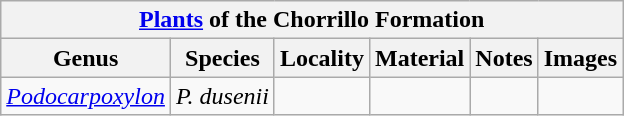<table class="wikitable" align="center">
<tr>
<th colspan="7" align="center"><a href='#'>Plants</a> of the Chorrillo Formation</th>
</tr>
<tr>
<th>Genus</th>
<th>Species</th>
<th>Locality</th>
<th>Material</th>
<th>Notes</th>
<th>Images</th>
</tr>
<tr>
<td><em><a href='#'>Podocarpoxylon</a></em></td>
<td><em>P. dusenii</em></td>
<td></td>
<td></td>
<td></td>
<td></td>
</tr>
</table>
